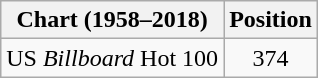<table class="wikitable plainrowheaders">
<tr>
<th>Chart (1958–2018)</th>
<th>Position</th>
</tr>
<tr>
<td>US <em>Billboard</em> Hot 100</td>
<td style="text-align:center;">374</td>
</tr>
</table>
